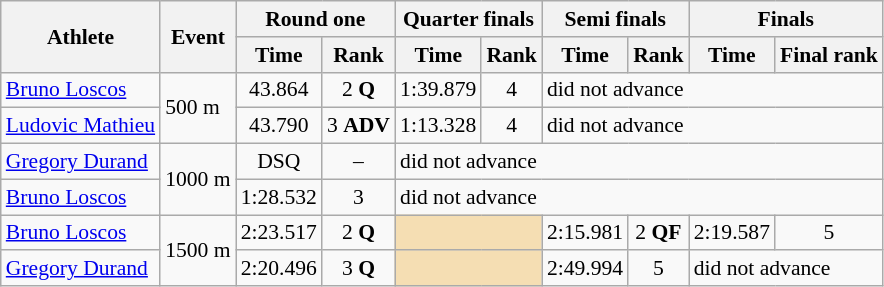<table class="wikitable" style="font-size:90%">
<tr>
<th rowspan="2">Athlete</th>
<th rowspan="2">Event</th>
<th colspan="2">Round one</th>
<th colspan="2">Quarter finals</th>
<th colspan="2">Semi finals</th>
<th colspan="2">Finals</th>
</tr>
<tr>
<th>Time</th>
<th>Rank</th>
<th>Time</th>
<th>Rank</th>
<th>Time</th>
<th>Rank</th>
<th>Time</th>
<th>Final rank</th>
</tr>
<tr>
<td><a href='#'>Bruno Loscos</a></td>
<td rowspan="2">500 m</td>
<td align="center">43.864</td>
<td align="center">2 <strong>Q</strong></td>
<td align="center">1:39.879</td>
<td align="center">4</td>
<td colspan="4">did not advance</td>
</tr>
<tr>
<td><a href='#'>Ludovic Mathieu</a></td>
<td align="center">43.790</td>
<td align="center">3 <strong>ADV</strong></td>
<td align="center">1:13.328</td>
<td align="center">4</td>
<td colspan="4">did not advance</td>
</tr>
<tr>
<td><a href='#'>Gregory Durand</a></td>
<td rowspan="2">1000 m</td>
<td align="center">DSQ</td>
<td align="center">–</td>
<td colspan="6">did not advance</td>
</tr>
<tr>
<td><a href='#'>Bruno Loscos</a></td>
<td align="center">1:28.532</td>
<td align="center">3</td>
<td colspan="6">did not advance</td>
</tr>
<tr>
<td><a href='#'>Bruno Loscos</a></td>
<td rowspan="2">1500 m</td>
<td align="center">2:23.517</td>
<td align="center">2 <strong>Q</strong></td>
<td colspan="2" bgcolor="wheat"></td>
<td align="center">2:15.981</td>
<td align="center">2 <strong>QF</strong></td>
<td align="center">2:19.587</td>
<td align="center">5</td>
</tr>
<tr>
<td><a href='#'>Gregory Durand</a></td>
<td align="center">2:20.496</td>
<td align="center">3 <strong>Q</strong></td>
<td colspan="2" bgcolor="wheat"></td>
<td align="center">2:49.994</td>
<td align="center">5</td>
<td colspan="2">did not advance</td>
</tr>
</table>
